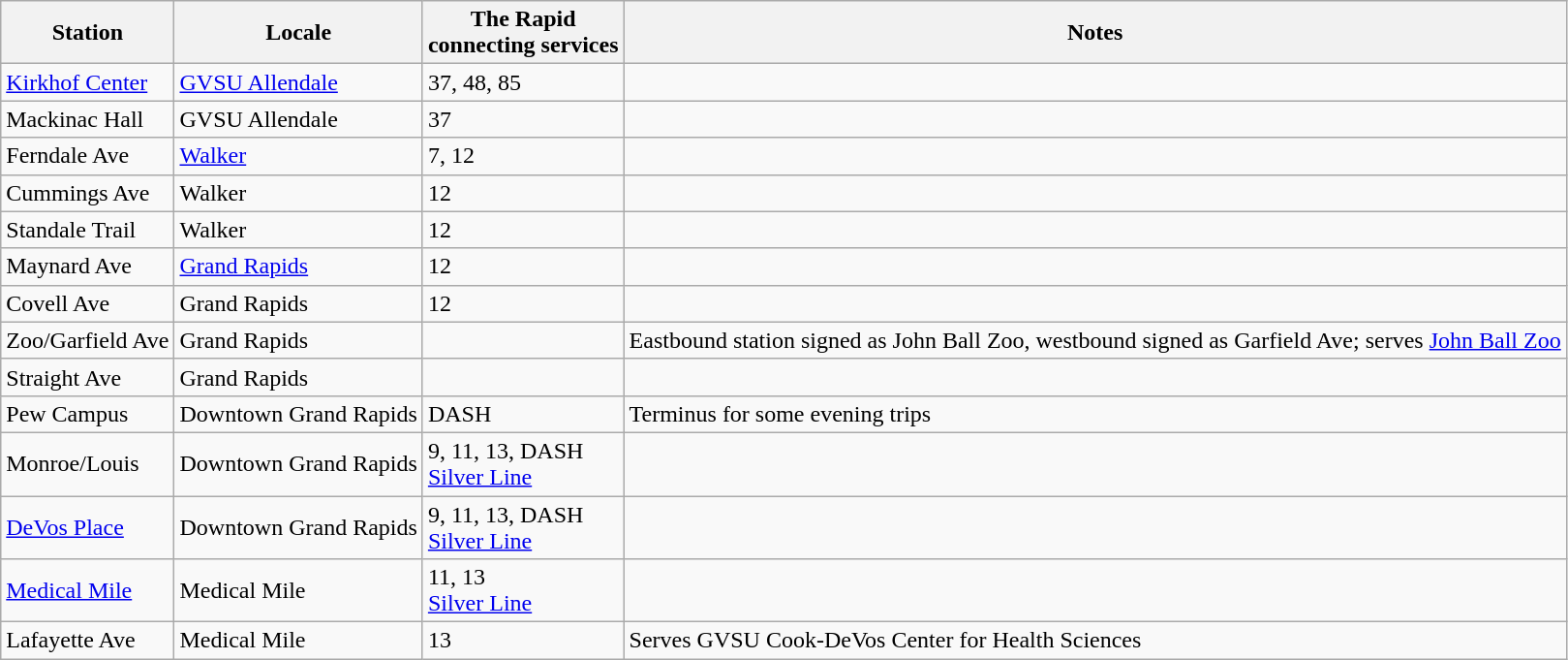<table class="wikitable">
<tr>
<th>Station</th>
<th>Locale</th>
<th>The Rapid<br>connecting services</th>
<th>Notes</th>
</tr>
<tr>
<td><a href='#'>Kirkhof Center</a></td>
<td><a href='#'>GVSU Allendale</a></td>
<td> 37, 48, 85</td>
<td></td>
</tr>
<tr>
<td>Mackinac Hall</td>
<td>GVSU Allendale</td>
<td> 37</td>
<td></td>
</tr>
<tr>
<td>Ferndale Ave</td>
<td><a href='#'>Walker</a></td>
<td> 7, 12</td>
<td></td>
</tr>
<tr>
<td>Cummings Ave</td>
<td>Walker</td>
<td> 12</td>
<td></td>
</tr>
<tr>
<td>Standale Trail</td>
<td>Walker</td>
<td> 12</td>
<td></td>
</tr>
<tr>
<td>Maynard Ave</td>
<td><a href='#'>Grand Rapids</a></td>
<td> 12</td>
<td></td>
</tr>
<tr>
<td>Covell Ave</td>
<td>Grand Rapids</td>
<td> 12</td>
<td></td>
</tr>
<tr>
<td>Zoo/Garfield Ave</td>
<td>Grand Rapids</td>
<td></td>
<td>Eastbound station signed as John Ball Zoo, westbound signed as Garfield Ave; serves <a href='#'>John Ball Zoo</a></td>
</tr>
<tr>
<td>Straight Ave</td>
<td>Grand Rapids</td>
<td></td>
<td></td>
</tr>
<tr>
<td>Pew Campus</td>
<td>Downtown Grand Rapids</td>
<td> DASH</td>
<td>Terminus for some evening trips</td>
</tr>
<tr>
<td>Monroe/Louis</td>
<td>Downtown Grand Rapids</td>
<td> 9, 11, 13, DASH<br> <a href='#'>Silver Line</a></td>
<td></td>
</tr>
<tr>
<td><a href='#'>DeVos Place</a></td>
<td>Downtown Grand Rapids</td>
<td> 9, 11, 13, DASH<br> <a href='#'>Silver Line</a></td>
<td></td>
</tr>
<tr>
<td><a href='#'>Medical Mile</a></td>
<td>Medical Mile</td>
<td> 11, 13<br> <a href='#'>Silver Line</a></td>
<td></td>
</tr>
<tr>
<td>Lafayette Ave</td>
<td>Medical Mile</td>
<td> 13</td>
<td>Serves GVSU Cook-DeVos Center for Health Sciences</td>
</tr>
</table>
